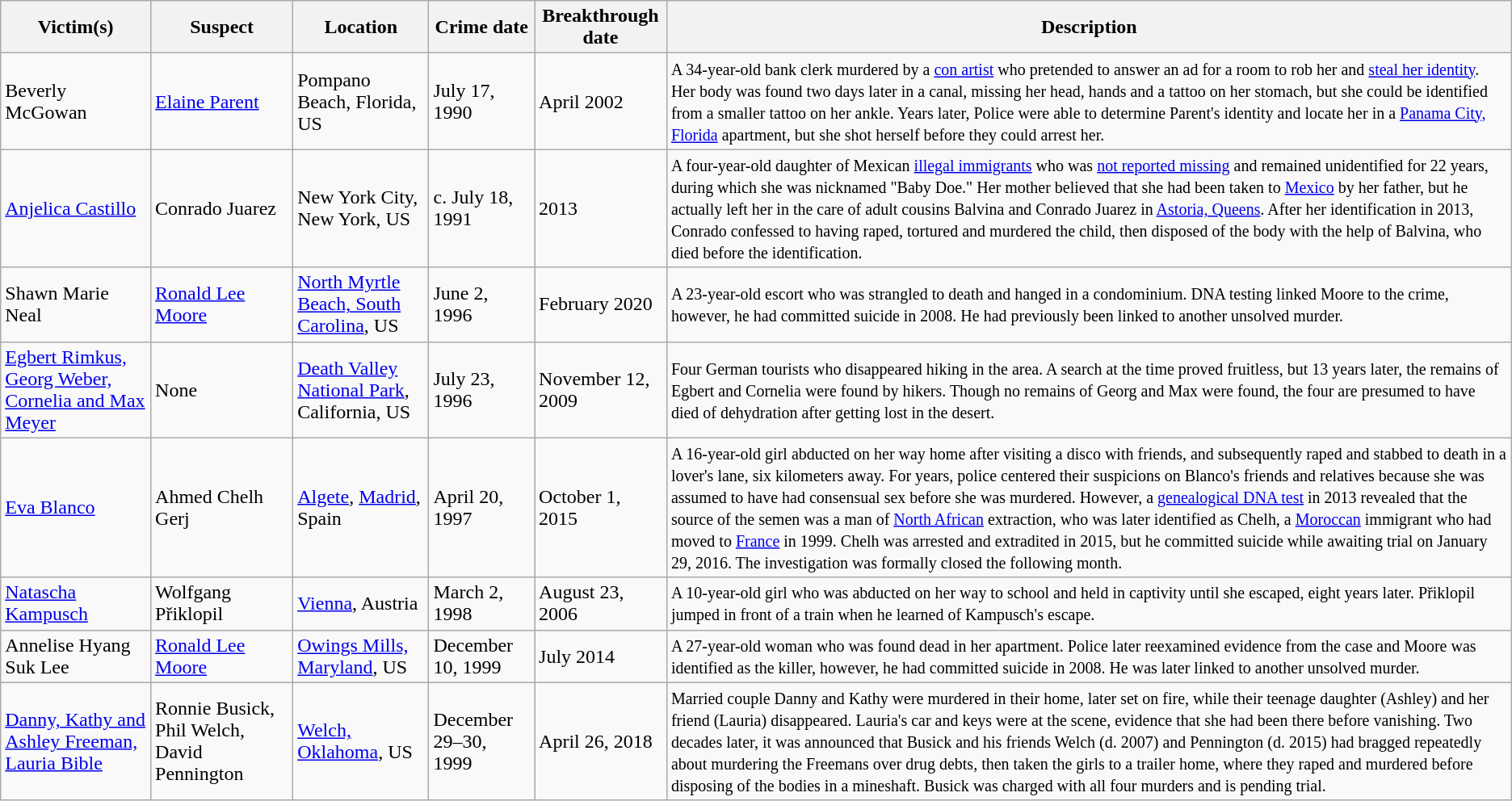<table class="wikitable sortable">
<tr>
<th scope="col">Victim(s)</th>
<th scope="col">Suspect</th>
<th scope="col">Location</th>
<th scope="col">Crime date</th>
<th scope="col">Breakthrough date</th>
<th scope="col">Description</th>
</tr>
<tr>
<td>Beverly McGowan</td>
<td><a href='#'>Elaine Parent</a></td>
<td>Pompano Beach, Florida, US</td>
<td>July 17, 1990</td>
<td>April 2002</td>
<td><small>A 34-year-old bank clerk murdered by a <a href='#'>con artist</a> who pretended to answer an ad for a room to rob her and <a href='#'>steal her identity</a>. Her body was found two days later in a canal, missing her head, hands and a tattoo on her stomach, but she could be identified from a smaller tattoo on her ankle. Years later, Police were able to determine Parent's identity and locate her in a <a href='#'>Panama City, Florida</a> apartment, but she shot herself before they could arrest her.</small></td>
</tr>
<tr>
<td><a href='#'>Anjelica Castillo</a></td>
<td>Conrado Juarez</td>
<td>New York City, New York, US</td>
<td>c. July 18, 1991</td>
<td>2013</td>
<td><small>A four-year-old daughter of Mexican <a href='#'>illegal immigrants</a> who was <a href='#'>not reported missing</a> and remained unidentified for 22 years, during which she was nicknamed "Baby Doe." Her mother believed that she had been taken to <a href='#'>Mexico</a> by her father, but he actually left her in the care of adult cousins Balvina and Conrado Juarez in <a href='#'>Astoria, Queens</a>. After her identification in 2013, Conrado confessed to having raped, tortured and murdered the child, then disposed of the body with the help of Balvina, who died before the identification.</small></td>
</tr>
<tr>
<td>Shawn Marie Neal</td>
<td><a href='#'>Ronald Lee Moore</a></td>
<td><a href='#'>North Myrtle Beach, South Carolina</a>, US</td>
<td>June 2, 1996</td>
<td>February 2020</td>
<td><small>A 23-year-old escort who was strangled to death and hanged in a condominium. DNA testing linked Moore to the crime, however, he had committed suicide in 2008. He had previously been linked to another unsolved murder.</small></td>
</tr>
<tr>
<td><a href='#'>Egbert Rimkus, Georg Weber, Cornelia and Max Meyer</a></td>
<td>None</td>
<td><a href='#'>Death Valley National Park</a>, California, US</td>
<td>July 23, 1996</td>
<td>November 12, 2009</td>
<td><small>Four German tourists who disappeared hiking in the area. A search at the time proved fruitless, but 13 years later, the remains of Egbert and Cornelia were found by hikers. Though no remains of Georg and Max were found, the four are presumed to have died of dehydration after getting lost in the desert.</small></td>
</tr>
<tr>
<td><a href='#'>Eva Blanco</a></td>
<td>Ahmed Chelh Gerj</td>
<td><a href='#'>Algete</a>, <a href='#'>Madrid</a>, Spain</td>
<td>April 20, 1997</td>
<td>October 1, 2015</td>
<td><small>A 16-year-old girl abducted on her way home after visiting a disco with friends, and subsequently raped and stabbed to death in a lover's lane, six kilometers away. For years, police centered their suspicions on Blanco's friends and relatives because she was assumed to have had consensual sex before she was murdered. However, a <a href='#'>genealogical DNA test</a> in 2013 revealed that the source of the semen was a man of <a href='#'>North African</a> extraction, who was later identified as Chelh, a <a href='#'>Moroccan</a> immigrant who had moved to <a href='#'>France</a> in 1999. Chelh was arrested and extradited in 2015, but he committed suicide while awaiting trial on January 29, 2016. The investigation was formally closed the following month.</small></td>
</tr>
<tr>
<td><a href='#'>Natascha Kampusch</a></td>
<td>Wolfgang Přiklopil</td>
<td><a href='#'>Vienna</a>, Austria</td>
<td>March 2, 1998</td>
<td>August 23, 2006</td>
<td><small>A 10-year-old girl who was abducted on her way to school and held in captivity until she escaped, eight years later. Přiklopil jumped in front of a train when he learned of Kampusch's escape.</small></td>
</tr>
<tr>
<td>Annelise Hyang Suk Lee</td>
<td><a href='#'>Ronald Lee Moore</a></td>
<td><a href='#'>Owings Mills, Maryland</a>, US</td>
<td>December 10, 1999</td>
<td>July 2014</td>
<td><small>A 27-year-old woman who was found dead in her apartment. Police later reexamined evidence from the case and Moore was identified as the killer, however, he had committed suicide in 2008. He was later linked to another unsolved murder.</small></td>
</tr>
<tr>
<td><a href='#'>Danny, Kathy and Ashley Freeman, Lauria Bible</a></td>
<td>Ronnie Busick, Phil Welch, David Pennington</td>
<td><a href='#'>Welch, Oklahoma</a>, US</td>
<td>December 29–30, 1999</td>
<td>April 26, 2018</td>
<td><small>Married couple Danny and Kathy were murdered in their home, later set on fire, while their teenage daughter (Ashley) and her friend (Lauria) disappeared. Lauria's car and keys were at the scene, evidence that she had been there before vanishing. Two decades later, it was announced that Busick and his friends Welch (d. 2007) and Pennington (d. 2015) had bragged repeatedly about murdering the Freemans over drug debts, then taken the girls to a trailer home, where they raped and murdered before disposing of the bodies in a mineshaft. Busick was charged with all four murders and is pending trial.</small></td>
</tr>
</table>
